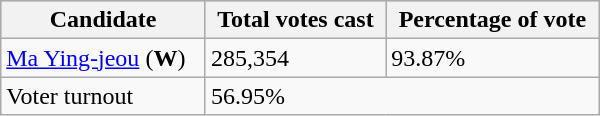<table class="wikitable" width="400">
<tr ---- bgcolor="#cccccc">
<th>Candidate</th>
<th>Total votes cast</th>
<th>Percentage of vote</th>
</tr>
<tr ---->
<td><a href='#'>Ma Ying-jeou</a> (<strong>W</strong>)</td>
<td>285,354</td>
<td>93.87%</td>
</tr>
<tr ---->
<td>Voter turnout</td>
<td colspan="2">56.95%</td>
</tr>
</table>
